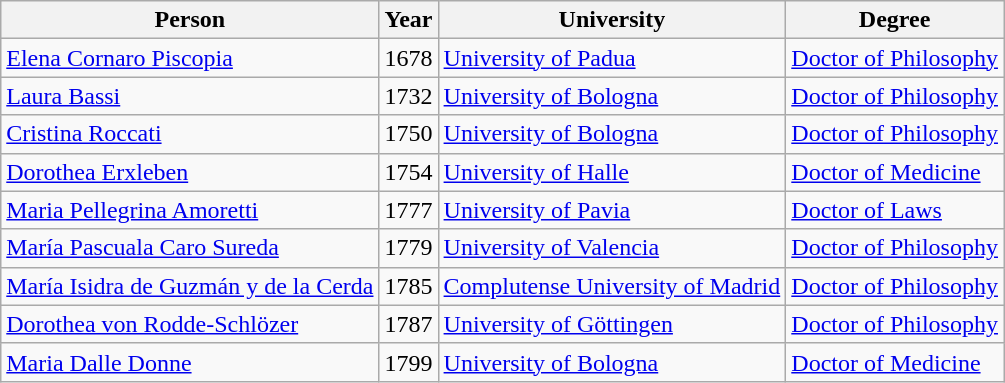<table class="wikitable">
<tr>
<th>Person</th>
<th>Year</th>
<th>University</th>
<th>Degree</th>
</tr>
<tr>
<td><a href='#'>Elena Cornaro Piscopia</a></td>
<td>1678</td>
<td><a href='#'>University of Padua</a></td>
<td><a href='#'>Doctor of Philosophy</a></td>
</tr>
<tr>
<td><a href='#'>Laura Bassi</a></td>
<td>1732</td>
<td><a href='#'>University of Bologna</a></td>
<td><a href='#'>Doctor of Philosophy</a></td>
</tr>
<tr>
<td><a href='#'>Cristina Roccati</a></td>
<td>1750</td>
<td><a href='#'>University of Bologna</a></td>
<td><a href='#'>Doctor of Philosophy</a></td>
</tr>
<tr>
<td><a href='#'>Dorothea Erxleben</a></td>
<td>1754</td>
<td><a href='#'>University of Halle</a></td>
<td><a href='#'>Doctor of Medicine</a></td>
</tr>
<tr>
<td><a href='#'>Maria Pellegrina Amoretti</a></td>
<td>1777</td>
<td><a href='#'>University of Pavia</a></td>
<td><a href='#'>Doctor of Laws</a></td>
</tr>
<tr>
<td><a href='#'>María Pascuala Caro Sureda</a></td>
<td>1779</td>
<td><a href='#'>University of Valencia</a></td>
<td><a href='#'>Doctor of  Philosophy</a></td>
</tr>
<tr>
<td><a href='#'>María Isidra de Guzmán y de la Cerda</a></td>
<td>1785</td>
<td><a href='#'>Complutense University of Madrid</a></td>
<td><a href='#'>Doctor of Philosophy</a></td>
</tr>
<tr>
<td><a href='#'>Dorothea von Rodde-Schlözer</a></td>
<td>1787</td>
<td><a href='#'>University of Göttingen</a></td>
<td><a href='#'>Doctor of Philosophy</a></td>
</tr>
<tr>
<td><a href='#'>Maria Dalle Donne</a></td>
<td>1799</td>
<td><a href='#'>University of Bologna</a></td>
<td><a href='#'>Doctor of Medicine</a></td>
</tr>
</table>
